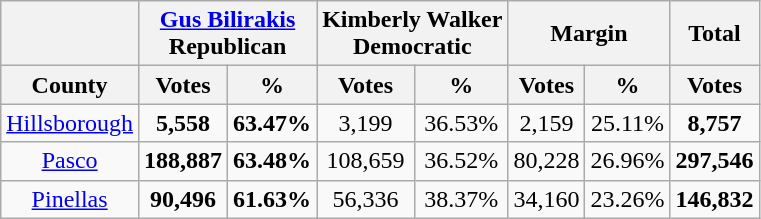<table class="wikitable sortable" style="text-align:center">
<tr>
<th></th>
<th style="text-align:center;" colspan="2"><a href='#'>Gus Bilirakis</a><br>Republican</th>
<th style="text-align:center;" colspan="2">Kimberly Walker<br>Democratic</th>
<th style="text-align:center;" colspan="2">Margin</th>
<th style="text-align:center;">Total</th>
</tr>
<tr>
<th align=center>County</th>
<th style="text-align:center;" data-sort-type="number">Votes</th>
<th style="text-align:center;" data-sort-type="number">%</th>
<th style="text-align:center;" data-sort-type="number">Votes</th>
<th style="text-align:center;" data-sort-type="number">%</th>
<th style="text-align:center;" data-sort-type="number">Votes</th>
<th style="text-align:center;" data-sort-type="number">%</th>
<th style="text-align:center;" data-sort-type="number">Votes</th>
</tr>
<tr>
<td align=center><a href='#'>Hillsborough</a></td>
<td><strong>5,558</strong></td>
<td><strong>63.47%</strong></td>
<td>3,199</td>
<td>36.53%</td>
<td>2,159</td>
<td>25.11%</td>
<td><strong>8,757</strong></td>
</tr>
<tr>
<td align=center><a href='#'>Pasco</a></td>
<td><strong>188,887</strong></td>
<td><strong>63.48%</strong></td>
<td>108,659</td>
<td>36.52%</td>
<td>80,228</td>
<td>26.96%</td>
<td><strong>297,546</strong></td>
</tr>
<tr>
<td align=center><a href='#'>Pinellas</a></td>
<td><strong>90,496</strong></td>
<td><strong>61.63%</strong></td>
<td>56,336</td>
<td>38.37%</td>
<td>34,160</td>
<td>23.26%</td>
<td><strong>146,832</strong></td>
</tr>
</table>
